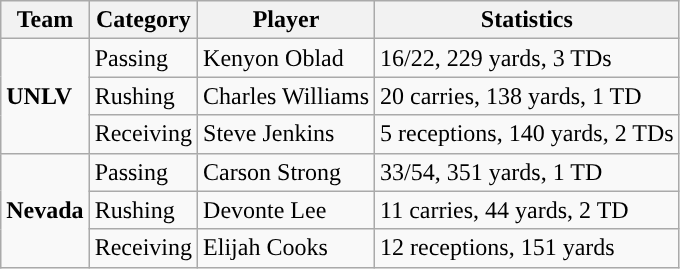<table class="wikitable" style="float: left;">
<tr>
<th>Team</th>
<th>Category</th>
<th>Player</th>
<th>Statistics</th>
</tr>
<tr>
<td rowspan=3><strong>UNLV</strong></td>
<td>Passing</td>
<td>Kenyon Oblad</td>
<td>16/22, 229 yards, 3 TDs</td>
</tr>
<tr>
<td>Rushing</td>
<td>Charles Williams</td>
<td>20 carries, 138 yards, 1 TD</td>
</tr>
<tr>
<td>Receiving</td>
<td>Steve Jenkins</td>
<td>5 receptions, 140 yards, 2 TDs</td>
</tr>
<tr>
<td rowspan=3><strong>Nevada</strong></td>
<td>Passing</td>
<td>Carson Strong</td>
<td>33/54, 351 yards, 1 TD</td>
</tr>
<tr>
<td>Rushing</td>
<td>Devonte Lee</td>
<td>11 carries, 44 yards, 2 TD</td>
</tr>
<tr>
<td>Receiving</td>
<td>Elijah Cooks</td>
<td>12 receptions, 151 yards</td>
</tr>
</table>
